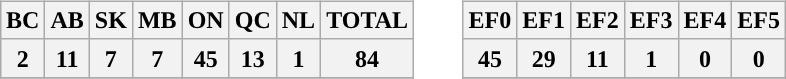<table style="margin-left: auto; margin-right: auto; border: none;">
<tr>
<td><br><table class="wikitable">
<tr>
<th>BC</th>
<th>AB</th>
<th>SK</th>
<th>MB</th>
<th>ON</th>
<th>QC</th>
<th>NL</th>
<th>TOTAL</th>
</tr>
<tr>
<th>2</th>
<th>11</th>
<th>7</th>
<th>7</th>
<th>45</th>
<th>13</th>
<th>1</th>
<th>84</th>
</tr>
<tr>
</tr>
</table>
</td>
<td></td>
<td></td>
<td></td>
<td><br><table class="wikitable">
<tr>
<th style="background-color:#">EF0</th>
<th style="background-color:#">EF1</th>
<th style="background-color:#">EF2</th>
<th style="background-color:#">EF3</th>
<th style="background-color:#">EF4</th>
<th style="background-color:#">EF5</th>
</tr>
<tr>
<th>45</th>
<th>29</th>
<th>11</th>
<th>1</th>
<th>0</th>
<th>0</th>
</tr>
<tr>
</tr>
</table>
</td>
</tr>
</table>
